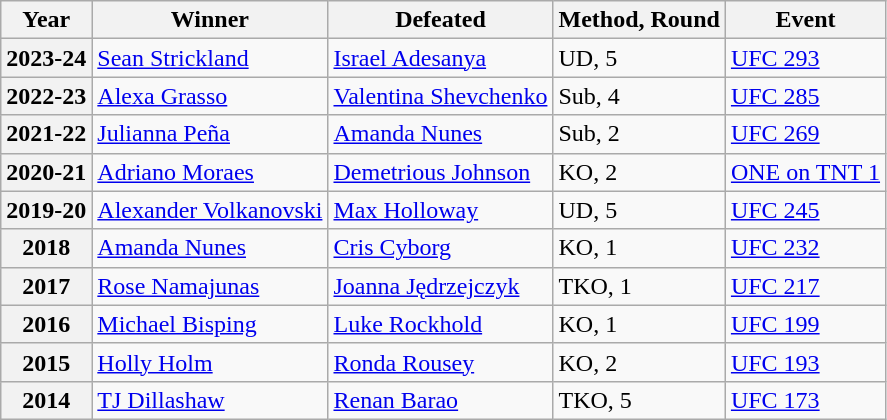<table class="wikitable">
<tr>
<th>Year</th>
<th>Winner</th>
<th>Defeated</th>
<th>Method, Round</th>
<th>Event</th>
</tr>
<tr>
<th>2023-24</th>
<td> <a href='#'>Sean Strickland</a></td>
<td> <a href='#'>Israel Adesanya</a></td>
<td>UD, 5</td>
<td><a href='#'>UFC 293</a></td>
</tr>
<tr>
<th>2022-23</th>
<td> <a href='#'>Alexa Grasso</a></td>
<td> <a href='#'>Valentina Shevchenko</a></td>
<td>Sub, 4</td>
<td><a href='#'>UFC 285</a></td>
</tr>
<tr>
<th>2021-22</th>
<td> <a href='#'>Julianna Peña</a></td>
<td> <a href='#'>Amanda Nunes</a></td>
<td>Sub, 2</td>
<td><a href='#'>UFC 269</a></td>
</tr>
<tr>
<th>2020-21</th>
<td> <a href='#'>Adriano Moraes</a></td>
<td> <a href='#'>Demetrious Johnson</a></td>
<td>KO, 2</td>
<td><a href='#'>ONE on TNT 1</a></td>
</tr>
<tr>
<th>2019-20</th>
<td> <a href='#'>Alexander Volkanovski</a></td>
<td> <a href='#'>Max Holloway</a></td>
<td>UD, 5</td>
<td><a href='#'>UFC 245</a></td>
</tr>
<tr>
<th>2018</th>
<td> <a href='#'>Amanda Nunes</a></td>
<td> <a href='#'>Cris Cyborg</a></td>
<td>KO, 1</td>
<td><a href='#'>UFC 232</a></td>
</tr>
<tr>
<th>2017</th>
<td> <a href='#'>Rose Namajunas</a></td>
<td> <a href='#'>Joanna Jędrzejczyk</a></td>
<td>TKO, 1</td>
<td><a href='#'>UFC 217</a></td>
</tr>
<tr>
<th>2016</th>
<td> <a href='#'>Michael Bisping</a></td>
<td> <a href='#'>Luke Rockhold</a></td>
<td>KO, 1</td>
<td><a href='#'>UFC 199</a></td>
</tr>
<tr>
<th>2015</th>
<td> <a href='#'>Holly Holm</a></td>
<td> <a href='#'>Ronda Rousey</a></td>
<td>KO, 2</td>
<td><a href='#'>UFC 193</a></td>
</tr>
<tr>
<th>2014</th>
<td> <a href='#'>TJ Dillashaw</a></td>
<td> <a href='#'>Renan Barao</a></td>
<td>TKO, 5</td>
<td><a href='#'>UFC 173</a></td>
</tr>
</table>
